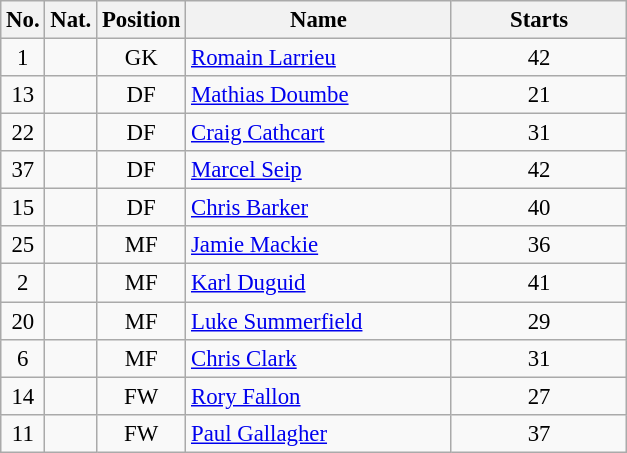<table class="wikitable sortable" style="text-align:center; font-size:95%;">
<tr>
<th class="unsortable" style="width:20px;">No.</th>
<th class="unsortable" style="width:24px;">Nat.</th>
<th class="unsortable">Position</th>
<th class="unsortable" style="width:170px;">Name</th>
<th style="width:110px;">Starts</th>
</tr>
<tr>
<td>1</td>
<td></td>
<td>GK</td>
<td align=left><a href='#'>Romain Larrieu</a></td>
<td>42</td>
</tr>
<tr>
<td>13</td>
<td></td>
<td>DF</td>
<td align=left><a href='#'>Mathias Doumbe</a></td>
<td>21</td>
</tr>
<tr>
<td>22</td>
<td></td>
<td>DF</td>
<td align=left><a href='#'>Craig Cathcart</a></td>
<td>31</td>
</tr>
<tr>
<td>37</td>
<td></td>
<td>DF</td>
<td align=left><a href='#'>Marcel Seip</a></td>
<td>42</td>
</tr>
<tr>
<td>15</td>
<td></td>
<td>DF</td>
<td align=left><a href='#'>Chris Barker</a></td>
<td>40</td>
</tr>
<tr>
<td>25</td>
<td></td>
<td>MF</td>
<td align=left><a href='#'>Jamie Mackie</a></td>
<td>36</td>
</tr>
<tr>
<td>2</td>
<td></td>
<td>MF</td>
<td align=left><a href='#'>Karl Duguid</a></td>
<td>41</td>
</tr>
<tr>
<td>20</td>
<td></td>
<td>MF</td>
<td align=left><a href='#'>Luke Summerfield</a></td>
<td>29</td>
</tr>
<tr>
<td>6</td>
<td></td>
<td>MF</td>
<td align=left><a href='#'>Chris Clark</a></td>
<td>31</td>
</tr>
<tr>
<td>14</td>
<td></td>
<td>FW</td>
<td align=left><a href='#'>Rory Fallon</a></td>
<td>27</td>
</tr>
<tr>
<td>11</td>
<td></td>
<td>FW</td>
<td align=left><a href='#'>Paul Gallagher</a></td>
<td>37</td>
</tr>
</table>
